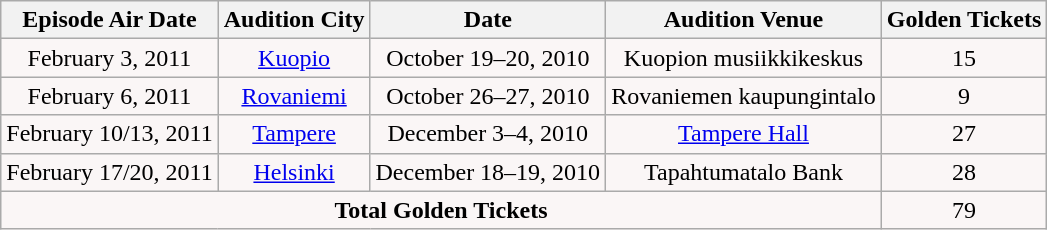<table class="wikitable">
<tr>
<th>Episode Air Date</th>
<th>Audition City</th>
<th>Date</th>
<th>Audition Venue</th>
<th>Golden Tickets</th>
</tr>
<tr>
<td align="center" bgcolor="#FAF6F6">February 3, 2011</td>
<td align="center" bgcolor="#FAF6F6"><a href='#'>Kuopio</a></td>
<td align="center" bgcolor="#FAF6F6">October 19–20, 2010</td>
<td align="center" bgcolor="#FAF6F6">Kuopion musiikkikeskus</td>
<td align="center" bgcolor="#FAF6F6">15</td>
</tr>
<tr>
<td align="center" bgcolor="#FAF6F6">February 6, 2011</td>
<td align="center" bgcolor="#FAF6F6"><a href='#'>Rovaniemi</a></td>
<td align="center" bgcolor="#FAF6F6">October 26–27, 2010</td>
<td align="center" bgcolor="#FAF6F6">Rovaniemen kaupungintalo</td>
<td align="center" bgcolor="#FAF6F6">9</td>
</tr>
<tr>
<td align="center" bgcolor="#FAF6F6">February 10/13, 2011</td>
<td align="center" bgcolor="#FAF6F6"><a href='#'>Tampere</a></td>
<td align="center" bgcolor="#FAF6F6">December 3–4, 2010</td>
<td align="center" bgcolor="#FAF6F6"><a href='#'>Tampere Hall</a></td>
<td align="center" bgcolor="#FAF6F6">27</td>
</tr>
<tr>
<td align="center" bgcolor="#FAF6F6">February 17/20, 2011</td>
<td align="center" bgcolor="#FAF6F6"><a href='#'>Helsinki</a></td>
<td align="center" bgcolor="#FAF6F6">December 18–19, 2010</td>
<td align="center" bgcolor="#FAF6F6">Tapahtumatalo Bank</td>
<td align="center" bgcolor="#FAF6F6">28</td>
</tr>
<tr>
<td align="center" bgcolor="#FAF6F6" colspan="4"><strong>Total Golden Tickets</strong></td>
<td align="center" bgcolor="#FAF6F6">79</td>
</tr>
</table>
